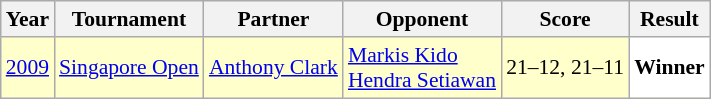<table class="sortable wikitable" style="font-size: 90%;">
<tr>
<th>Year</th>
<th>Tournament</th>
<th>Partner</th>
<th>Opponent</th>
<th>Score</th>
<th>Result</th>
</tr>
<tr style="background:#FFFFCC">
<td align="center"><a href='#'>2009</a></td>
<td align="left"><a href='#'>Singapore Open</a></td>
<td align="left"> <a href='#'>Anthony Clark</a></td>
<td align="left"> <a href='#'>Markis Kido</a> <br>  <a href='#'>Hendra Setiawan</a></td>
<td align="left">21–12, 21–11</td>
<td style="text-align:left; background:white"> <strong>Winner</strong></td>
</tr>
</table>
